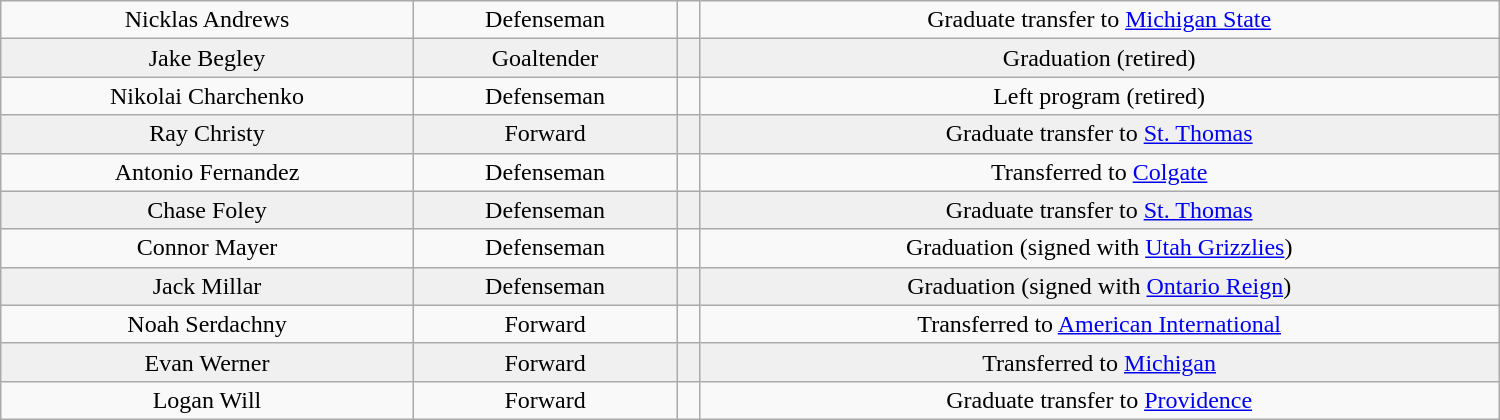<table class="wikitable" width=1000>
<tr align="center" bgcolor="">
<td>Nicklas Andrews</td>
<td>Defenseman</td>
<td></td>
<td>Graduate transfer to <a href='#'>Michigan State</a></td>
</tr>
<tr align="center" bgcolor="f0f0f0">
<td>Jake Begley</td>
<td>Goaltender</td>
<td></td>
<td>Graduation (retired)</td>
</tr>
<tr align="center" bgcolor="">
<td>Nikolai Charchenko</td>
<td>Defenseman</td>
<td></td>
<td>Left program (retired)</td>
</tr>
<tr align="center" bgcolor="f0f0f0">
<td>Ray Christy</td>
<td>Forward</td>
<td></td>
<td>Graduate transfer to <a href='#'>St. Thomas</a></td>
</tr>
<tr align="center" bgcolor="">
<td>Antonio Fernandez</td>
<td>Defenseman</td>
<td></td>
<td>Transferred to <a href='#'>Colgate</a></td>
</tr>
<tr align="center" bgcolor="f0f0f0">
<td>Chase Foley</td>
<td>Defenseman</td>
<td></td>
<td>Graduate transfer to <a href='#'>St. Thomas</a></td>
</tr>
<tr align="center" bgcolor="">
<td>Connor Mayer</td>
<td>Defenseman</td>
<td></td>
<td>Graduation (signed with <a href='#'>Utah Grizzlies</a>)</td>
</tr>
<tr align="center" bgcolor="f0f0f0">
<td>Jack Millar</td>
<td>Defenseman</td>
<td></td>
<td>Graduation (signed with <a href='#'>Ontario Reign</a>)</td>
</tr>
<tr align="center" bgcolor="">
<td>Noah Serdachny</td>
<td>Forward</td>
<td></td>
<td>Transferred to <a href='#'>American International</a></td>
</tr>
<tr align="center" bgcolor="f0f0f0">
<td>Evan Werner</td>
<td>Forward</td>
<td></td>
<td>Transferred to <a href='#'>Michigan</a></td>
</tr>
<tr align="center" bgcolor="">
<td>Logan Will</td>
<td>Forward</td>
<td></td>
<td>Graduate transfer to <a href='#'>Providence</a></td>
</tr>
</table>
